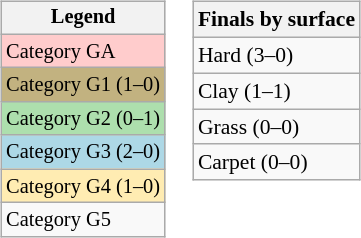<table>
<tr valign=top>
<td><br><table class="wikitable" style="font-size:85%;">
<tr>
<th>Legend</th>
</tr>
<tr bgcolor=#FFcccc>
<td>Category GA</td>
</tr>
<tr bgcolor=#C2B280>
<td>Category G1 (1–0)</td>
</tr>
<tr bgcolor="#ADDFAD">
<td>Category G2 (0–1)</td>
</tr>
<tr bgcolor="lightblue">
<td>Category G3 (2–0)</td>
</tr>
<tr bgcolor=#ffecb2>
<td>Category G4 (1–0)</td>
</tr>
<tr>
<td>Category G5</td>
</tr>
</table>
</td>
<td><br><table class="wikitable" style="font-size:90%">
<tr>
<th>Finals by surface</th>
</tr>
<tr>
<td>Hard (3–0)</td>
</tr>
<tr>
<td>Clay (1–1)</td>
</tr>
<tr>
<td>Grass (0–0)</td>
</tr>
<tr>
<td>Carpet (0–0)</td>
</tr>
</table>
</td>
</tr>
</table>
